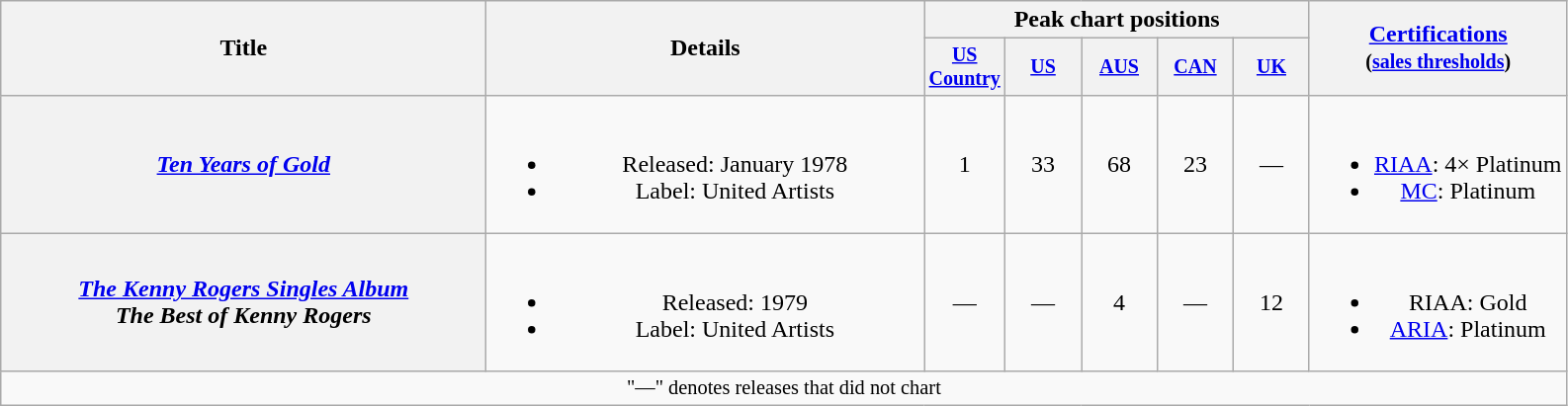<table class="wikitable plainrowheaders" style="text-align:center;">
<tr>
<th rowspan="2" style="width:20em;">Title</th>
<th rowspan="2" style="width:18em;">Details</th>
<th colspan="5">Peak chart positions<br></th>
<th rowspan="2"><a href='#'>Certifications</a><br><small>(<a href='#'>sales thresholds</a>)</small></th>
</tr>
<tr style="font-size:smaller;">
<th width="45"><a href='#'>US Country</a><br></th>
<th width="45"><a href='#'>US</a><br></th>
<th width="45"><a href='#'>AUS</a><br></th>
<th width="45"><a href='#'>CAN</a></th>
<th width="45"><a href='#'>UK</a><br></th>
</tr>
<tr>
<th scope="row"><em><a href='#'>Ten Years of Gold</a></em></th>
<td><br><ul><li>Released: January 1978</li><li>Label: United Artists</li></ul></td>
<td>1</td>
<td>33</td>
<td>68</td>
<td>23</td>
<td>—</td>
<td><br><ul><li><a href='#'>RIAA</a>: 4× Platinum</li><li><a href='#'>MC</a>: Platinum</li></ul></td>
</tr>
<tr>
<th scope="row"><em><a href='#'>The Kenny Rogers Singles Album</a></em><br> <em>The Best of Kenny Rogers</em></th>
<td><br><ul><li>Released: 1979</li><li>Label: United Artists</li></ul></td>
<td>—</td>
<td>—</td>
<td>4</td>
<td>—</td>
<td>12</td>
<td><br><ul><li>RIAA: Gold</li><li><a href='#'>ARIA</a>: Platinum</li></ul></td>
</tr>
<tr>
<td colspan="8" style="font-size:85%">"—" denotes releases that did not chart</td>
</tr>
</table>
